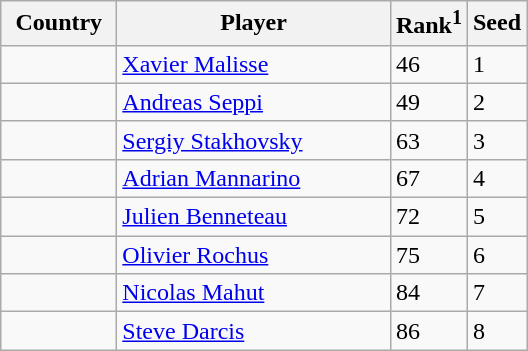<table class="sortable wikitable">
<tr>
<th width="70">Country</th>
<th width="175">Player</th>
<th>Rank<sup>1</sup></th>
<th>Seed</th>
</tr>
<tr>
<td></td>
<td><a href='#'>Xavier Malisse</a></td>
<td>46</td>
<td>1</td>
</tr>
<tr>
<td></td>
<td><a href='#'>Andreas Seppi</a></td>
<td>49</td>
<td>2</td>
</tr>
<tr>
<td></td>
<td><a href='#'>Sergiy Stakhovsky</a></td>
<td>63</td>
<td>3</td>
</tr>
<tr>
<td></td>
<td><a href='#'>Adrian Mannarino</a></td>
<td>67</td>
<td>4</td>
</tr>
<tr>
<td></td>
<td><a href='#'>Julien Benneteau</a></td>
<td>72</td>
<td>5</td>
</tr>
<tr>
<td></td>
<td><a href='#'>Olivier Rochus</a></td>
<td>75</td>
<td>6</td>
</tr>
<tr>
<td></td>
<td><a href='#'>Nicolas Mahut</a></td>
<td>84</td>
<td>7</td>
</tr>
<tr>
<td></td>
<td><a href='#'>Steve Darcis</a></td>
<td>86</td>
<td>8</td>
</tr>
</table>
